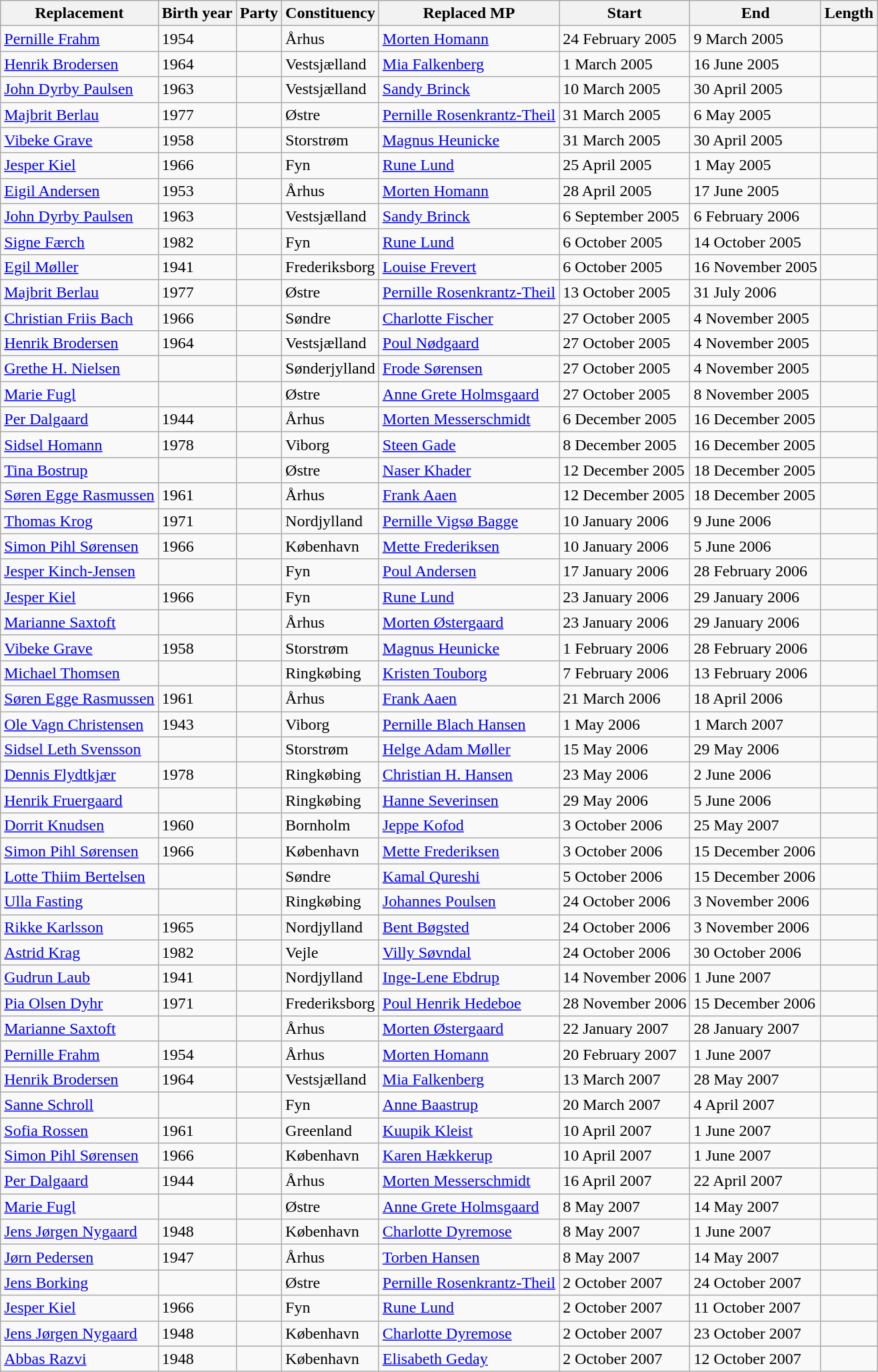<table class="wikitable sortable">
<tr>
<th>Replacement</th>
<th>Birth year</th>
<th>Party</th>
<th>Constituency</th>
<th>Replaced MP</th>
<th>Start</th>
<th>End</th>
<th>Length</th>
</tr>
<tr>
<td><a href='#'>Pernille Frahm</a></td>
<td>1954</td>
<td data-sort-value="F" style="text-align: left;"></td>
<td>Århus</td>
<td><a href='#'>Morten Homann</a></td>
<td>24 February 2005</td>
<td>9 March 2005</td>
<td></td>
</tr>
<tr>
<td><a href='#'>Henrik Brodersen</a></td>
<td>1964</td>
<td data-sort-value="O" style="text-align: left;"></td>
<td>Vestsjælland</td>
<td><a href='#'>Mia Falkenberg</a></td>
<td>1 March 2005</td>
<td>16 June 2005</td>
<td></td>
</tr>
<tr>
<td><a href='#'>John Dyrby Paulsen</a></td>
<td>1963</td>
<td data-sort-value="A" style="text-align: left;"></td>
<td>Vestsjælland</td>
<td><a href='#'>Sandy Brinck</a></td>
<td>10 March 2005</td>
<td>30 April 2005</td>
<td></td>
</tr>
<tr>
<td><a href='#'>Majbrit Berlau</a></td>
<td>1977</td>
<td data-sort-value="ZA" style="text-align: left;"></td>
<td>Østre</td>
<td><a href='#'>Pernille Rosenkrantz-Theil</a></td>
<td>31 March 2005</td>
<td>6 May 2005</td>
<td></td>
</tr>
<tr>
<td><a href='#'>Vibeke Grave</a></td>
<td>1958</td>
<td data-sort-value="A" style="text-align: left;"></td>
<td>Storstrøm</td>
<td><a href='#'>Magnus Heunicke</a></td>
<td>31 March 2005</td>
<td>30 April 2005</td>
<td></td>
</tr>
<tr>
<td><a href='#'>Jesper Kiel</a></td>
<td>1966</td>
<td data-sort-value="ZA" style="text-align: left;"></td>
<td>Fyn</td>
<td><a href='#'>Rune Lund</a></td>
<td>25 April 2005</td>
<td>1 May 2005</td>
<td></td>
</tr>
<tr>
<td><a href='#'>Eigil Andersen</a></td>
<td>1953</td>
<td data-sort-value="F" style="text-align: left;"></td>
<td>Århus</td>
<td><a href='#'>Morten Homann</a></td>
<td>28 April 2005</td>
<td>17 June 2005</td>
<td></td>
</tr>
<tr>
<td><a href='#'>John Dyrby Paulsen</a></td>
<td>1963</td>
<td data-sort-value="A" style="text-align: left;"></td>
<td>Vestsjælland</td>
<td><a href='#'>Sandy Brinck</a></td>
<td>6 September 2005</td>
<td>6 February 2006</td>
<td></td>
</tr>
<tr>
<td><a href='#'>Signe Færch</a></td>
<td>1982</td>
<td data-sort-value="ZA" style="text-align: left;"></td>
<td>Fyn</td>
<td><a href='#'>Rune Lund</a></td>
<td>6 October 2005</td>
<td>14 October 2005</td>
<td></td>
</tr>
<tr>
<td><a href='#'>Egil Møller</a></td>
<td>1941</td>
<td data-sort-value="O" style="text-align: left;"></td>
<td>Frederiksborg</td>
<td><a href='#'>Louise Frevert</a></td>
<td>6 October 2005</td>
<td>16 November 2005</td>
<td></td>
</tr>
<tr>
<td><a href='#'>Majbrit Berlau</a></td>
<td>1977</td>
<td data-sort-value="ZA" style="text-align: left;"></td>
<td>Østre</td>
<td><a href='#'>Pernille Rosenkrantz-Theil</a></td>
<td>13 October 2005</td>
<td>31 July 2006</td>
<td></td>
</tr>
<tr>
<td><a href='#'>Christian Friis Bach</a></td>
<td>1966</td>
<td data-sort-value="B" style="text-align: left;"></td>
<td>Søndre</td>
<td><a href='#'>Charlotte Fischer</a></td>
<td>27 October 2005</td>
<td>4 November 2005</td>
<td></td>
</tr>
<tr>
<td><a href='#'>Henrik Brodersen</a></td>
<td>1964</td>
<td data-sort-value="O" style="text-align: left;"></td>
<td>Vestsjælland</td>
<td><a href='#'>Poul Nødgaard</a></td>
<td>27 October 2005</td>
<td>4 November 2005</td>
<td></td>
</tr>
<tr>
<td><a href='#'>Grethe H. Nielsen</a></td>
<td></td>
<td data-sort-value="A" style="text-align: left;"></td>
<td>Sønderjylland</td>
<td><a href='#'>Frode Sørensen</a></td>
<td>27 October 2005</td>
<td>4 November 2005</td>
<td></td>
</tr>
<tr>
<td><a href='#'>Marie Fugl</a></td>
<td></td>
<td data-sort-value="F" style="text-align: left;"></td>
<td>Østre</td>
<td><a href='#'>Anne Grete Holmsgaard</a></td>
<td>27 October 2005</td>
<td>8 November 2005</td>
<td></td>
</tr>
<tr>
<td><a href='#'>Per Dalgaard</a></td>
<td>1944</td>
<td data-sort-value="O" style="text-align: left;"></td>
<td>Århus</td>
<td><a href='#'>Morten Messerschmidt</a></td>
<td>6 December 2005</td>
<td>16 December 2005</td>
<td></td>
</tr>
<tr>
<td><a href='#'>Sidsel Homann</a></td>
<td>1978</td>
<td data-sort-value="F" style="text-align: left;"></td>
<td>Viborg</td>
<td><a href='#'>Steen Gade</a></td>
<td>8 December 2005</td>
<td>16 December 2005</td>
<td></td>
</tr>
<tr>
<td><a href='#'>Tina Bostrup</a></td>
<td></td>
<td data-sort-value="B" style="text-align: left;"></td>
<td>Østre</td>
<td><a href='#'>Naser Khader</a></td>
<td>12 December 2005</td>
<td>18 December 2005</td>
<td></td>
</tr>
<tr>
<td><a href='#'>Søren Egge Rasmussen</a></td>
<td>1961</td>
<td data-sort-value="ZA" style="text-align: left;"></td>
<td>Århus</td>
<td><a href='#'>Frank Aaen</a></td>
<td>12 December 2005</td>
<td>18 December 2005</td>
<td></td>
</tr>
<tr>
<td><a href='#'>Thomas Krog</a></td>
<td>1971</td>
<td data-sort-value="F" style="text-align: left;"></td>
<td>Nordjylland</td>
<td><a href='#'>Pernille Vigsø Bagge</a></td>
<td>10 January 2006</td>
<td>9 June 2006</td>
<td></td>
</tr>
<tr>
<td><a href='#'>Simon Pihl Sørensen</a></td>
<td>1966</td>
<td data-sort-value="A" style="text-align: left;"></td>
<td>København</td>
<td><a href='#'>Mette Frederiksen</a></td>
<td>10 January 2006</td>
<td>5 June 2006</td>
<td></td>
</tr>
<tr>
<td><a href='#'>Jesper Kinch-Jensen</a></td>
<td></td>
<td data-sort-value="A" style="text-align: left;"></td>
<td>Fyn</td>
<td><a href='#'>Poul Andersen</a></td>
<td>17 January 2006</td>
<td>28 February 2006</td>
<td></td>
</tr>
<tr>
<td><a href='#'>Jesper Kiel</a></td>
<td>1966</td>
<td data-sort-value="ZA" style="text-align: left;"></td>
<td>Fyn</td>
<td><a href='#'>Rune Lund</a></td>
<td>23 January 2006</td>
<td>29 January 2006</td>
<td></td>
</tr>
<tr>
<td><a href='#'>Marianne Saxtoft</a></td>
<td></td>
<td data-sort-value="B" style="text-align: left;"></td>
<td>Århus</td>
<td><a href='#'>Morten Østergaard</a></td>
<td>23 January 2006</td>
<td>29 January 2006</td>
<td></td>
</tr>
<tr>
<td><a href='#'>Vibeke Grave</a></td>
<td>1958</td>
<td data-sort-value="A" style="text-align: left;"></td>
<td>Storstrøm</td>
<td><a href='#'>Magnus Heunicke</a></td>
<td>1 February 2006</td>
<td>28 February 2006</td>
<td></td>
</tr>
<tr>
<td><a href='#'>Michael Thomsen</a></td>
<td></td>
<td data-sort-value="F" style="text-align: left;"></td>
<td>Ringkøbing</td>
<td><a href='#'>Kristen Touborg</a></td>
<td>7 February 2006</td>
<td>13 February 2006</td>
<td></td>
</tr>
<tr>
<td><a href='#'>Søren Egge Rasmussen</a></td>
<td>1961</td>
<td data-sort-value="ZA" style="text-align: left;"></td>
<td>Århus</td>
<td><a href='#'>Frank Aaen</a></td>
<td>21 March 2006</td>
<td>18 April 2006</td>
<td></td>
</tr>
<tr>
<td><a href='#'>Ole Vagn Christensen</a></td>
<td>1943</td>
<td data-sort-value="A" style="text-align: left;"></td>
<td>Viborg</td>
<td><a href='#'>Pernille Blach Hansen</a></td>
<td>1 May 2006</td>
<td>1 March 2007</td>
<td></td>
</tr>
<tr>
<td><a href='#'>Sidsel Leth Svensson</a></td>
<td></td>
<td data-sort-value="C" style="text-align: left;"></td>
<td>Storstrøm</td>
<td><a href='#'>Helge Adam Møller</a></td>
<td>15 May 2006</td>
<td>29 May 2006</td>
<td></td>
</tr>
<tr>
<td><a href='#'>Dennis Flydtkjær</a></td>
<td>1978</td>
<td data-sort-value="O" style="text-align: left;"></td>
<td>Ringkøbing</td>
<td><a href='#'>Christian H. Hansen</a></td>
<td>23 May 2006</td>
<td>2 June 2006</td>
<td></td>
</tr>
<tr>
<td><a href='#'>Henrik Fruergaard</a></td>
<td></td>
<td data-sort-value="V" style="text-align: left;"></td>
<td>Ringkøbing</td>
<td><a href='#'>Hanne Severinsen</a></td>
<td>29 May 2006</td>
<td>5 June 2006</td>
<td></td>
</tr>
<tr>
<td><a href='#'>Dorrit Knudsen</a></td>
<td>1960</td>
<td data-sort-value="A" style="text-align: left;"></td>
<td>Bornholm</td>
<td><a href='#'>Jeppe Kofod</a></td>
<td>3 October 2006</td>
<td>25 May 2007</td>
<td></td>
</tr>
<tr>
<td><a href='#'>Simon Pihl Sørensen</a></td>
<td>1966</td>
<td data-sort-value="A" style="text-align: left;"></td>
<td>København</td>
<td><a href='#'>Mette Frederiksen</a></td>
<td>3 October 2006</td>
<td>15 December 2006</td>
<td></td>
</tr>
<tr>
<td><a href='#'>Lotte Thiim Bertelsen</a></td>
<td></td>
<td data-sort-value="F" style="text-align: left;"></td>
<td>Søndre</td>
<td><a href='#'>Kamal Qureshi</a></td>
<td>5 October 2006</td>
<td>15 December 2006</td>
<td></td>
</tr>
<tr>
<td><a href='#'>Ulla Fasting</a></td>
<td></td>
<td data-sort-value="B" style="text-align: left;"></td>
<td>Ringkøbing</td>
<td><a href='#'>Johannes Poulsen</a></td>
<td>24 October 2006</td>
<td>3 November 2006</td>
<td></td>
</tr>
<tr>
<td><a href='#'>Rikke Karlsson</a></td>
<td>1965</td>
<td data-sort-value="O" style="text-align: left;"></td>
<td>Nordjylland</td>
<td><a href='#'>Bent Bøgsted</a></td>
<td>24 October 2006</td>
<td>3 November 2006</td>
<td></td>
</tr>
<tr>
<td><a href='#'>Astrid Krag</a></td>
<td>1982</td>
<td data-sort-value="F" style="text-align: left;"></td>
<td>Vejle</td>
<td><a href='#'>Villy Søvndal</a></td>
<td>24 October 2006</td>
<td>30 October 2006</td>
<td></td>
</tr>
<tr>
<td><a href='#'>Gudrun Laub</a></td>
<td>1941</td>
<td data-sort-value="V" style="text-align: left;"></td>
<td>Nordjylland</td>
<td><a href='#'>Inge-Lene Ebdrup</a></td>
<td>14 November 2006</td>
<td>1 June 2007</td>
<td></td>
</tr>
<tr>
<td><a href='#'>Pia Olsen Dyhr</a></td>
<td>1971</td>
<td data-sort-value="F" style="text-align: left;"></td>
<td>Frederiksborg</td>
<td><a href='#'>Poul Henrik Hedeboe</a></td>
<td>28 November 2006</td>
<td>15 December 2006</td>
<td></td>
</tr>
<tr>
<td><a href='#'>Marianne Saxtoft</a></td>
<td></td>
<td data-sort-value="B" style="text-align: left;"></td>
<td>Århus</td>
<td><a href='#'>Morten Østergaard</a></td>
<td>22 January 2007</td>
<td>28 January 2007</td>
<td></td>
</tr>
<tr>
<td><a href='#'>Pernille Frahm</a></td>
<td>1954</td>
<td data-sort-value="F" style="text-align: left;"></td>
<td>Århus</td>
<td><a href='#'>Morten Homann</a></td>
<td>20 February 2007</td>
<td>1 June 2007</td>
<td></td>
</tr>
<tr>
<td><a href='#'>Henrik Brodersen</a></td>
<td>1964</td>
<td data-sort-value="O" style="text-align: left;"></td>
<td>Vestsjælland</td>
<td><a href='#'>Mia Falkenberg</a></td>
<td>13 March 2007</td>
<td>28 May 2007</td>
<td></td>
</tr>
<tr>
<td><a href='#'>Sanne Schroll</a></td>
<td></td>
<td data-sort-value="F" style="text-align: left;"></td>
<td>Fyn</td>
<td><a href='#'>Anne Baastrup</a></td>
<td>20 March 2007</td>
<td>4 April 2007</td>
<td></td>
</tr>
<tr>
<td><a href='#'>Sofia Rossen</a></td>
<td>1961</td>
<td data-sort-value="IA" style="text-align: left;"></td>
<td>Greenland</td>
<td><a href='#'>Kuupik Kleist</a></td>
<td>10 April 2007</td>
<td>1 June 2007</td>
<td></td>
</tr>
<tr>
<td><a href='#'>Simon Pihl Sørensen</a></td>
<td>1966</td>
<td data-sort-value="A" style="text-align: left;"></td>
<td>København</td>
<td><a href='#'>Karen Hækkerup</a></td>
<td>10 April 2007</td>
<td>1 June 2007</td>
<td></td>
</tr>
<tr>
<td><a href='#'>Per Dalgaard</a></td>
<td>1944</td>
<td data-sort-value="O" style="text-align: left;"></td>
<td>Århus</td>
<td><a href='#'>Morten Messerschmidt</a></td>
<td>16 April 2007</td>
<td>22 April 2007</td>
<td></td>
</tr>
<tr>
<td><a href='#'>Marie Fugl</a></td>
<td></td>
<td data-sort-value="F" style="text-align: left;"></td>
<td>Østre</td>
<td><a href='#'>Anne Grete Holmsgaard</a></td>
<td>8 May 2007</td>
<td>14 May 2007</td>
<td></td>
</tr>
<tr>
<td><a href='#'>Jens Jørgen Nygaard</a></td>
<td>1948</td>
<td data-sort-value="C" style="text-align: left;"></td>
<td>København</td>
<td><a href='#'>Charlotte Dyremose</a></td>
<td>8 May 2007</td>
<td>1 June 2007</td>
<td></td>
</tr>
<tr>
<td><a href='#'>Jørn Pedersen</a></td>
<td>1947</td>
<td data-sort-value="A" style="text-align: left;"></td>
<td>Århus</td>
<td><a href='#'>Torben Hansen</a></td>
<td>8 May 2007</td>
<td>14 May 2007</td>
<td></td>
</tr>
<tr>
<td><a href='#'>Jens Borking</a></td>
<td></td>
<td data-sort-value="ZA" style="text-align: left;"></td>
<td>Østre</td>
<td><a href='#'>Pernille Rosenkrantz-Theil</a></td>
<td>2 October 2007</td>
<td>24 October 2007</td>
<td></td>
</tr>
<tr>
<td><a href='#'>Jesper Kiel</a></td>
<td>1966</td>
<td data-sort-value="ZA" style="text-align: left;"></td>
<td>Fyn</td>
<td><a href='#'>Rune Lund</a></td>
<td>2 October 2007</td>
<td>11 October 2007</td>
<td></td>
</tr>
<tr>
<td><a href='#'>Jens Jørgen Nygaard</a></td>
<td>1948</td>
<td data-sort-value="C" style="text-align: left;"></td>
<td>København</td>
<td><a href='#'>Charlotte Dyremose</a></td>
<td>2 October 2007</td>
<td>23 October 2007</td>
<td></td>
</tr>
<tr>
<td><a href='#'>Abbas Razvi</a></td>
<td>1948</td>
<td data-sort-value="B" style="text-align: left;"></td>
<td>København</td>
<td><a href='#'>Elisabeth Geday</a></td>
<td>2 October 2007</td>
<td>12 October 2007</td>
<td></td>
</tr>
</table>
